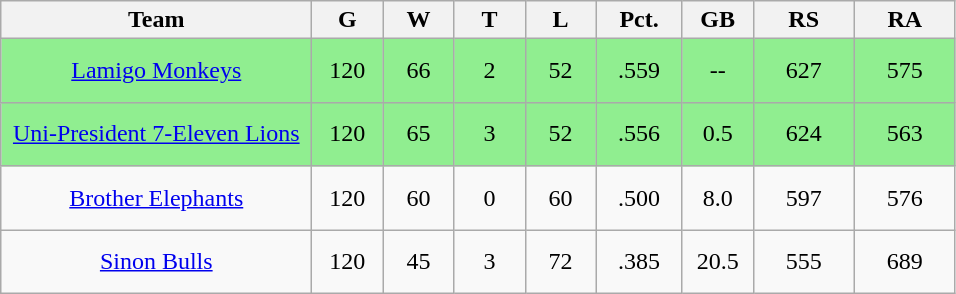<table class="wikitable" style="text-align:center">
<tr>
<th width=200>Team</th>
<th width=40>G</th>
<th width=40>W</th>
<th width=40>T</th>
<th width=40>L</th>
<th width=50>Pct.</th>
<th width=40>GB</th>
<th width=60>RS</th>
<th width=60>RA</th>
</tr>
<tr style="background:lightgreen;">
<td height=35><a href='#'>Lamigo Monkeys</a></td>
<td>120</td>
<td>66</td>
<td>2</td>
<td>52</td>
<td>.559</td>
<td>--</td>
<td>627</td>
<td>575</td>
</tr>
<tr style="background:lightgreen;">
<td height=35><a href='#'>Uni-President 7-Eleven Lions</a></td>
<td>120</td>
<td>65</td>
<td>3</td>
<td>52</td>
<td>.556</td>
<td>0.5</td>
<td>624</td>
<td>563</td>
</tr>
<tr>
<td height=35><a href='#'>Brother Elephants</a></td>
<td>120</td>
<td>60</td>
<td>0</td>
<td>60</td>
<td>.500</td>
<td>8.0</td>
<td>597</td>
<td>576</td>
</tr>
<tr>
<td height=35><a href='#'>Sinon Bulls</a></td>
<td>120</td>
<td>45</td>
<td>3</td>
<td>72</td>
<td>.385</td>
<td>20.5</td>
<td>555</td>
<td>689</td>
</tr>
</table>
